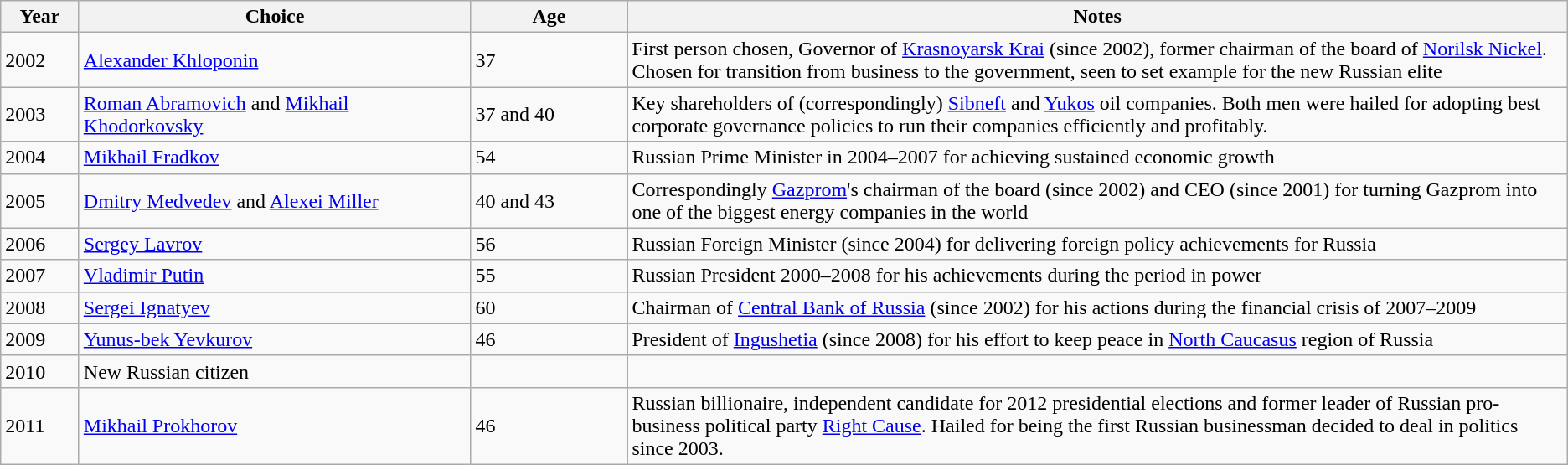<table class="wikitable">
<tr>
<th width="5%">Year</th>
<th width="25%">Choice</th>
<th width="10%">Age</th>
<th width="60%">Notes</th>
</tr>
<tr>
<td>2002</td>
<td><a href='#'>Alexander Khloponin</a></td>
<td>37</td>
<td>First person chosen, Governor of <a href='#'>Krasnoyarsk Krai</a> (since 2002), former chairman of the board of <a href='#'>Norilsk Nickel</a>. Chosen for transition from business to the government, seen to set example for the new Russian elite</td>
</tr>
<tr>
<td>2003</td>
<td><a href='#'>Roman Abramovich</a> and <a href='#'>Mikhail Khodorkovsky</a></td>
<td>37 and 40</td>
<td>Key shareholders of (correspondingly) <a href='#'>Sibneft</a> and <a href='#'>Yukos</a> oil companies. Both men were hailed for adopting best corporate governance policies to run their companies efficiently and profitably.</td>
</tr>
<tr>
<td>2004</td>
<td><a href='#'>Mikhail Fradkov</a></td>
<td>54</td>
<td>Russian Prime Minister in 2004–2007 for achieving sustained economic growth</td>
</tr>
<tr>
<td>2005</td>
<td><a href='#'>Dmitry Medvedev</a> and <a href='#'>Alexei Miller</a></td>
<td>40 and 43</td>
<td>Correspondingly <a href='#'>Gazprom</a>'s chairman of the board (since 2002) and CEO (since 2001) for turning Gazprom into one of the biggest energy companies in the world</td>
</tr>
<tr>
<td>2006</td>
<td><a href='#'>Sergey Lavrov</a></td>
<td>56</td>
<td>Russian Foreign Minister (since 2004) for delivering foreign policy achievements for Russia</td>
</tr>
<tr>
<td>2007</td>
<td><a href='#'>Vladimir Putin</a></td>
<td>55</td>
<td>Russian President 2000–2008 for his achievements during the period in power</td>
</tr>
<tr>
<td>2008</td>
<td><a href='#'>Sergei Ignatyev</a></td>
<td>60</td>
<td>Chairman of <a href='#'>Central Bank of Russia</a> (since 2002) for his actions during the financial crisis of 2007–2009</td>
</tr>
<tr>
<td>2009</td>
<td><a href='#'>Yunus-bek Yevkurov</a></td>
<td>46</td>
<td>President of <a href='#'>Ingushetia</a> (since 2008) for his effort to keep peace in <a href='#'>North Caucasus</a> region of Russia</td>
</tr>
<tr>
<td>2010</td>
<td>New Russian citizen</td>
<td></td>
<td></td>
</tr>
<tr>
<td>2011</td>
<td><a href='#'>Mikhail Prokhorov</a></td>
<td>46</td>
<td>Russian billionaire, independent candidate for 2012 presidential elections and former leader of Russian pro-business political party <a href='#'>Right Cause</a>. Hailed for being the first Russian businessman decided to deal in politics since 2003.</td>
</tr>
</table>
